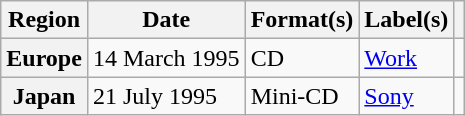<table class="wikitable plainrowheaders">
<tr>
<th scope="col">Region</th>
<th scope="col">Date</th>
<th scope="col">Format(s)</th>
<th scope="col">Label(s)</th>
<th scope="col"></th>
</tr>
<tr>
<th scope="row">Europe</th>
<td>14 March 1995</td>
<td>CD</td>
<td><a href='#'>Work</a></td>
<td></td>
</tr>
<tr>
<th scope="row">Japan</th>
<td>21 July 1995</td>
<td>Mini-CD</td>
<td><a href='#'>Sony</a></td>
<td></td>
</tr>
</table>
